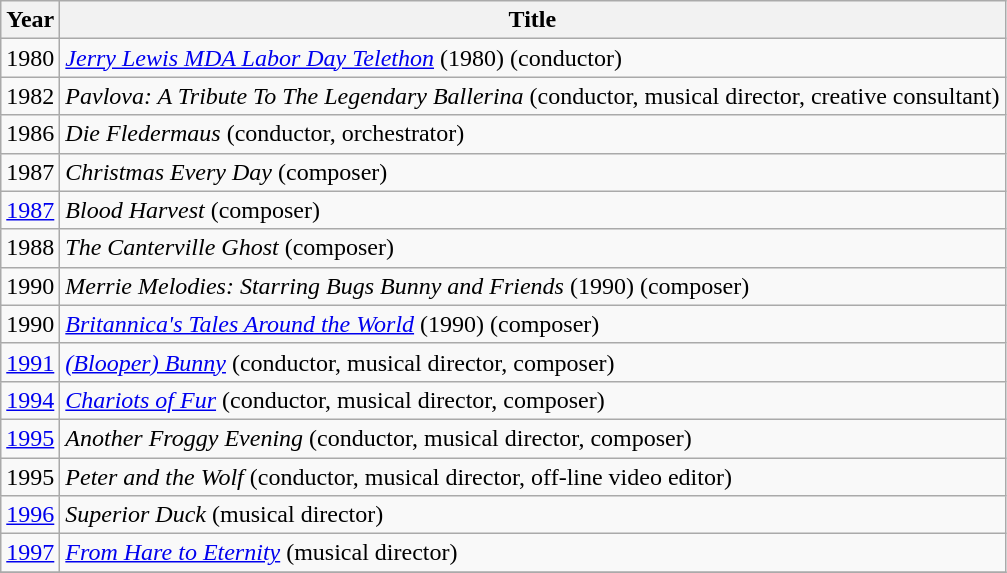<table class="wikitable">
<tr>
<th>Year</th>
<th>Title</th>
</tr>
<tr>
<td>1980</td>
<td><em><a href='#'>Jerry Lewis MDA Labor Day Telethon</a></em> (1980) (conductor)</td>
</tr>
<tr>
<td>1982</td>
<td><em>Pavlova: A Tribute To The Legendary Ballerina</em> (conductor, musical director, creative consultant)</td>
</tr>
<tr>
<td>1986</td>
<td><em>Die Fledermaus</em>  (conductor, orchestrator)</td>
</tr>
<tr>
<td>1987</td>
<td><em>Christmas Every Day</em>  (composer)</td>
</tr>
<tr>
<td><a href='#'>1987</a></td>
<td><em>Blood Harvest</em> (composer)</td>
</tr>
<tr>
<td>1988</td>
<td><em>The Canterville Ghost</em> (composer)</td>
</tr>
<tr>
<td>1990</td>
<td><em>Merrie Melodies: Starring Bugs Bunny and Friends</em> (1990)  (composer)</td>
</tr>
<tr>
<td>1990</td>
<td><em><a href='#'>Britannica's Tales Around the World</a></em> (1990)  (composer)</td>
</tr>
<tr>
<td><a href='#'>1991</a></td>
<td><em><a href='#'>(Blooper) Bunny</a></em> (conductor, musical director, composer)</td>
</tr>
<tr>
<td><a href='#'>1994</a></td>
<td><em><a href='#'>Chariots of Fur</a></em> (conductor, musical director, composer)</td>
</tr>
<tr>
<td><a href='#'>1995</a></td>
<td><em>Another Froggy Evening</em> (conductor, musical director, composer)</td>
</tr>
<tr>
<td>1995</td>
<td><em>Peter and the Wolf</em> (conductor, musical director, off-line video editor)</td>
</tr>
<tr>
<td><a href='#'>1996</a></td>
<td><em>Superior Duck</em> (musical director)</td>
</tr>
<tr>
<td><a href='#'>1997</a></td>
<td><em><a href='#'>From Hare to Eternity</a></em> (musical director)</td>
</tr>
<tr>
</tr>
</table>
